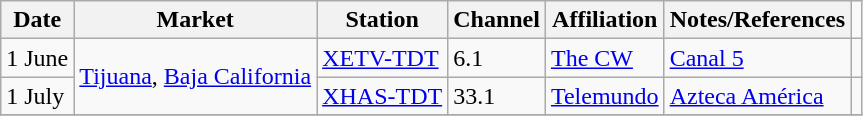<table class="wikitable">
<tr>
<th>Date</th>
<th>Market</th>
<th>Station</th>
<th>Channel</th>
<th>Affiliation</th>
<th>Notes/References</th>
</tr>
<tr>
<td>1 June</td>
<td rowspan=2><a href='#'>Tijuana</a>, <a href='#'>Baja California</a> <br> </td>
<td><a href='#'>XETV-TDT</a></td>
<td>6.1</td>
<td><a href='#'>The CW</a></td>
<td><a href='#'>Canal 5</a></td>
<td></td>
</tr>
<tr>
<td>1 July</td>
<td><a href='#'>XHAS-TDT</a></td>
<td>33.1</td>
<td><a href='#'>Telemundo</a></td>
<td><a href='#'>Azteca América</a></td>
<td></td>
</tr>
<tr>
</tr>
</table>
